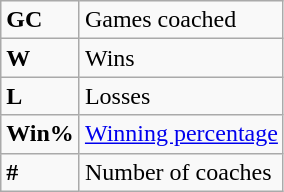<table class="wikitable">
<tr>
<td><strong>GC</strong></td>
<td>Games coached</td>
</tr>
<tr>
<td><strong>W</strong></td>
<td>Wins</td>
</tr>
<tr>
<td><strong>L</strong></td>
<td>Losses</td>
</tr>
<tr>
<td><strong>Win%</strong></td>
<td><a href='#'>Winning percentage</a></td>
</tr>
<tr>
<td><strong>#</strong></td>
<td>Number of coaches</td>
</tr>
</table>
